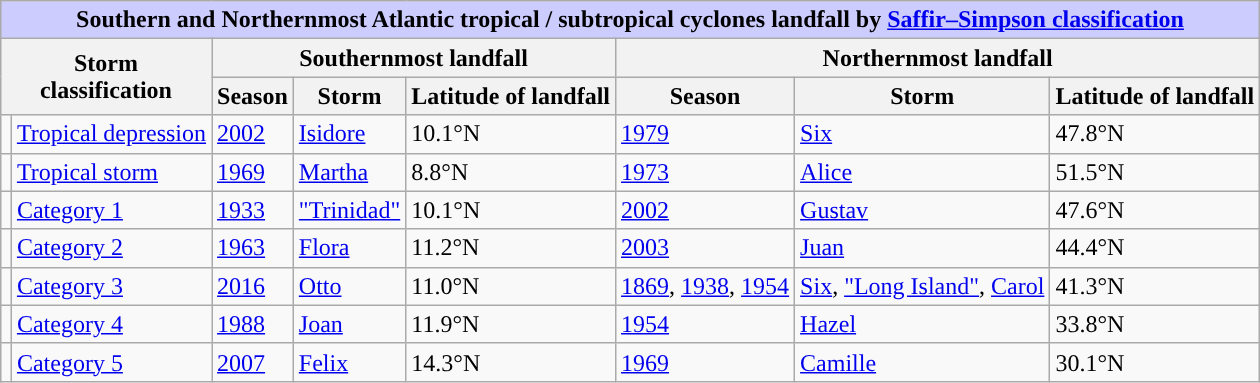<table class="wikitable" style="margin: 1em auto;">
<tr>
<th colspan="8" style="background:#ccf;">Southern and Northernmost Atlantic tropical / subtropical cyclones landfall by <a href='#'>Saffir–Simpson classification</a></th>
</tr>
<tr>
<th colspan="2" rowspan="2">Storm<br>classification</th>
<th colspan="3">Southernmost landfall</th>
<th colspan="3">Northernmost landfall</th>
</tr>
<tr>
<th>Season</th>
<th>Storm</th>
<th>Latitude of landfall</th>
<th>Season</th>
<th>Storm</th>
<th>Latitude of landfall</th>
</tr>
<tr>
<td></td>
<td><a href='#'>Tropical depression</a></td>
<td><a href='#'>2002</a></td>
<td><a href='#'>Isidore</a></td>
<td>10.1°N</td>
<td><a href='#'>1979</a></td>
<td><a href='#'>Six</a></td>
<td>47.8°N</td>
</tr>
<tr>
<td></td>
<td><a href='#'>Tropical storm</a></td>
<td><a href='#'>1969</a></td>
<td><a href='#'>Martha</a></td>
<td>8.8°N</td>
<td><a href='#'>1973</a></td>
<td><a href='#'>Alice</a></td>
<td>51.5°N</td>
</tr>
<tr>
<td></td>
<td><a href='#'>Category 1</a></td>
<td><a href='#'>1933</a></td>
<td><a href='#'>"Trinidad"</a></td>
<td>10.1°N</td>
<td><a href='#'>2002</a></td>
<td><a href='#'>Gustav</a></td>
<td>47.6°N</td>
</tr>
<tr>
<td></td>
<td><a href='#'>Category 2</a></td>
<td><a href='#'>1963</a></td>
<td><a href='#'>Flora</a></td>
<td>11.2°N</td>
<td><a href='#'>2003</a></td>
<td><a href='#'>Juan</a></td>
<td>44.4°N</td>
</tr>
<tr>
<td></td>
<td><a href='#'>Category 3</a></td>
<td><a href='#'>2016</a></td>
<td><a href='#'>Otto</a></td>
<td>11.0°N</td>
<td><a href='#'>1869</a>, <a href='#'>1938</a>, <a href='#'>1954</a></td>
<td><a href='#'>Six</a>, <a href='#'>"Long Island"</a>, <a href='#'>Carol</a></td>
<td>41.3°N</td>
</tr>
<tr>
<td></td>
<td><a href='#'>Category 4</a></td>
<td><a href='#'>1988</a></td>
<td><a href='#'>Joan</a></td>
<td>11.9°N</td>
<td><a href='#'>1954</a></td>
<td><a href='#'>Hazel</a></td>
<td>33.8°N</td>
</tr>
<tr>
<td></td>
<td><a href='#'>Category 5</a></td>
<td><a href='#'>2007</a></td>
<td><a href='#'>Felix</a></td>
<td>14.3°N</td>
<td><a href='#'>1969</a></td>
<td><a href='#'>Camille</a></td>
<td>30.1°N</td>
</tr>
</table>
